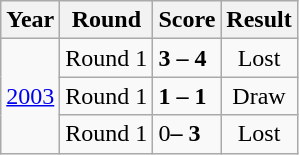<table class="wikitable" style="text-align: center;">
<tr>
<th>Year</th>
<th>Round</th>
<th>Score</th>
<th>Result</th>
</tr>
<tr>
<td rowspan=3><a href='#'>2003</a></td>
<td>Round 1</td>
<td align="left"> <strong>3 – 4</strong> </td>
<td>Lost</td>
</tr>
<tr>
<td>Round 1</td>
<td align="left"> <strong>1 – 1</strong> </td>
<td>Draw</td>
</tr>
<tr>
<td>Round 1</td>
<td align="left"> 0<strong>– 3</strong> </td>
<td>Lost</td>
</tr>
</table>
